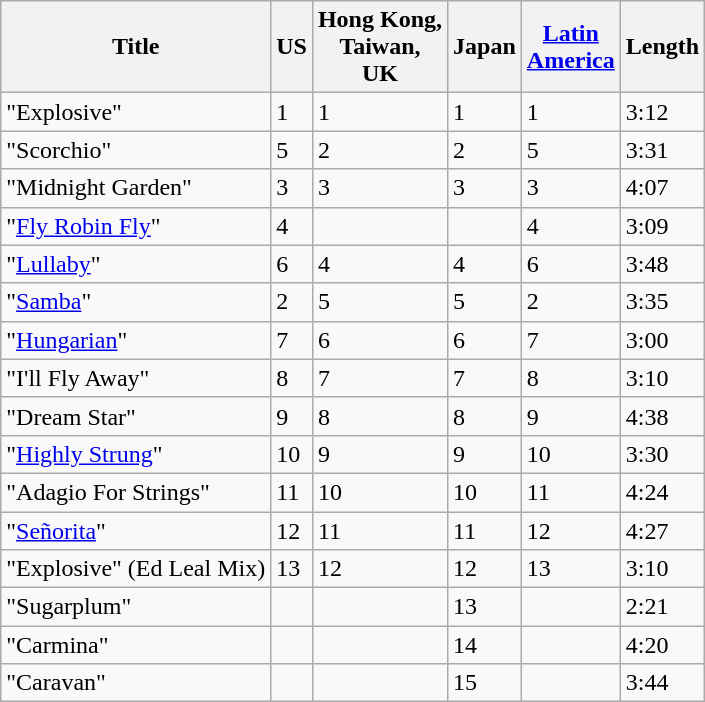<table class="wikitable">
<tr>
<th>Title</th>
<th>US</th>
<th>Hong Kong, <br>Taiwan, <br>UK</th>
<th>Japan</th>
<th><a href='#'>Latin<br> America</a></th>
<th>Length</th>
</tr>
<tr>
<td>"Explosive"</td>
<td>1</td>
<td>1</td>
<td>1</td>
<td>1</td>
<td>3:12</td>
</tr>
<tr>
<td>"Scorchio"</td>
<td>5</td>
<td>2</td>
<td>2</td>
<td>5</td>
<td>3:31</td>
</tr>
<tr>
<td>"Midnight Garden"</td>
<td>3</td>
<td>3</td>
<td>3</td>
<td>3</td>
<td>4:07</td>
</tr>
<tr>
<td>"<a href='#'>Fly Robin Fly</a>"</td>
<td>4</td>
<td></td>
<td></td>
<td>4</td>
<td>3:09</td>
</tr>
<tr>
<td>"<a href='#'>Lullaby</a>"</td>
<td>6</td>
<td>4</td>
<td>4</td>
<td>6</td>
<td>3:48</td>
</tr>
<tr>
<td>"<a href='#'>Samba</a>"</td>
<td>2</td>
<td>5</td>
<td>5</td>
<td>2</td>
<td>3:35</td>
</tr>
<tr>
<td>"<a href='#'>Hungarian</a>"</td>
<td>7</td>
<td>6</td>
<td>6</td>
<td>7</td>
<td>3:00</td>
</tr>
<tr>
<td>"I'll Fly Away"</td>
<td>8</td>
<td>7</td>
<td>7</td>
<td>8</td>
<td>3:10</td>
</tr>
<tr>
<td>"Dream Star"</td>
<td>9</td>
<td>8</td>
<td>8</td>
<td>9</td>
<td>4:38</td>
</tr>
<tr>
<td>"<a href='#'>Highly Strung</a>"</td>
<td>10</td>
<td>9</td>
<td>9</td>
<td>10</td>
<td>3:30</td>
</tr>
<tr>
<td>"Adagio For Strings"</td>
<td>11</td>
<td>10</td>
<td>10</td>
<td>11</td>
<td>4:24</td>
</tr>
<tr>
<td>"<a href='#'>Señorita</a>"</td>
<td>12</td>
<td>11</td>
<td>11</td>
<td>12</td>
<td>4:27</td>
</tr>
<tr>
<td>"Explosive" (Ed Leal Mix)</td>
<td>13</td>
<td>12</td>
<td>12</td>
<td>13</td>
<td>3:10</td>
</tr>
<tr>
<td>"Sugarplum"</td>
<td></td>
<td></td>
<td>13</td>
<td></td>
<td>2:21</td>
</tr>
<tr>
<td>"Carmina"</td>
<td></td>
<td></td>
<td>14</td>
<td></td>
<td>4:20</td>
</tr>
<tr>
<td>"Caravan"</td>
<td></td>
<td></td>
<td>15</td>
<td></td>
<td>3:44</td>
</tr>
</table>
